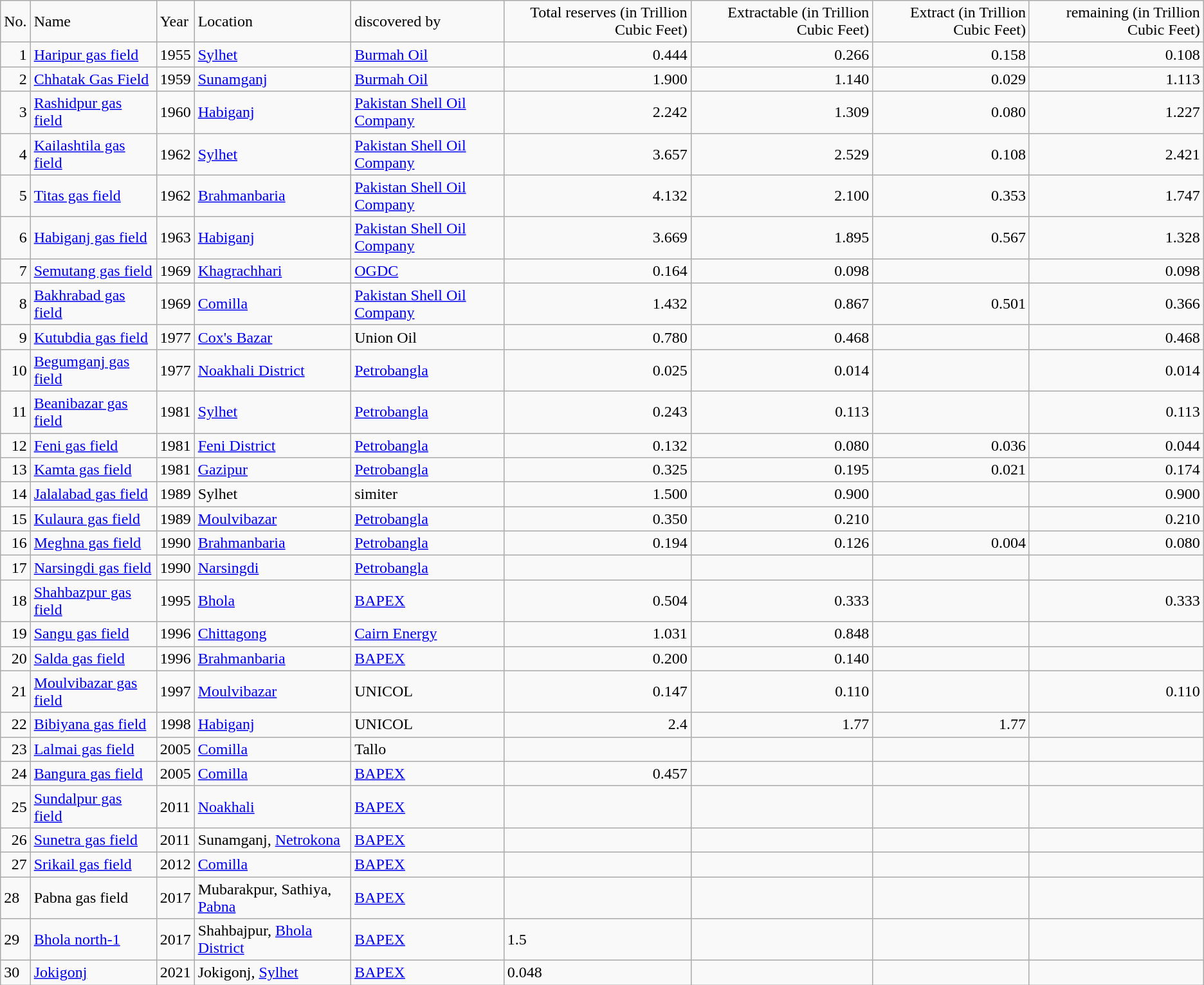<table class="wikitable sortable">
<tr>
<td align="right">No.</td>
<td>Name</td>
<td>Year</td>
<td>Location</td>
<td>discovered by</td>
<td align="right">Total reserves (in Trillion Cubic Feet)</td>
<td align="right">Extractable (in Trillion Cubic Feet)</td>
<td align="right">Extract (in Trillion Cubic Feet)</td>
<td align="right">remaining (in Trillion Cubic Feet)</td>
</tr>
<tr>
<td align="right">1</td>
<td><a href='#'>Haripur gas field</a></td>
<td>1955</td>
<td><a href='#'>Sylhet</a></td>
<td><a href='#'>Burmah Oil</a></td>
<td align=right>0.444</td>
<td align=right>0.266</td>
<td align=right>0.158</td>
<td align=right>0.108</td>
</tr>
<tr>
<td align="right">2</td>
<td><a href='#'>Chhatak Gas Field</a></td>
<td>1959</td>
<td><a href='#'>Sunamganj</a></td>
<td><a href='#'>Burmah Oil</a></td>
<td align=right>1.900</td>
<td align=right>1.140</td>
<td align=right>0.029</td>
<td align=right>1.113</td>
</tr>
<tr>
<td align="right">3</td>
<td><a href='#'>Rashidpur gas field</a></td>
<td>1960</td>
<td><a href='#'>Habiganj</a></td>
<td><a href='#'>Pakistan Shell Oil Company</a></td>
<td align=right>2.242</td>
<td align=right>1.309</td>
<td align=right>0.080</td>
<td align=right>1.227</td>
</tr>
<tr>
<td align="right">4</td>
<td><a href='#'>Kailashtila gas field</a></td>
<td>1962</td>
<td><a href='#'>Sylhet</a></td>
<td><a href='#'>Pakistan Shell Oil Company</a></td>
<td align=right>3.657</td>
<td align=right>2.529</td>
<td align=right>0.108</td>
<td align=right>2.421</td>
</tr>
<tr>
<td align="right">5</td>
<td><a href='#'>Titas gas field</a></td>
<td>1962</td>
<td><a href='#'>Brahmanbaria</a></td>
<td><a href='#'>Pakistan Shell Oil Company</a></td>
<td align=right>4.132</td>
<td align=right>2.100</td>
<td align=right>0.353</td>
<td align=right>1.747</td>
</tr>
<tr>
<td align="right">6</td>
<td><a href='#'>Habiganj gas field</a></td>
<td>1963</td>
<td><a href='#'>Habiganj</a></td>
<td><a href='#'>Pakistan Shell Oil Company</a></td>
<td align=right>3.669</td>
<td align=right>1.895</td>
<td align=right>0.567</td>
<td align=right>1.328</td>
</tr>
<tr>
<td align="right">7</td>
<td><a href='#'>Semutang gas field</a></td>
<td>1969</td>
<td><a href='#'>Khagrachhari</a></td>
<td><a href='#'>OGDC</a></td>
<td align=right>0.164</td>
<td align=right>0.098</td>
<td></td>
<td align=right>0.098</td>
</tr>
<tr>
<td align="right">8</td>
<td><a href='#'>Bakhrabad gas field</a></td>
<td>1969</td>
<td><a href='#'>Comilla</a></td>
<td><a href='#'>Pakistan Shell Oil Company</a></td>
<td align=right>1.432</td>
<td align=right>0.867</td>
<td align=right>0.501</td>
<td align=right>0.366</td>
</tr>
<tr>
<td align="right">9</td>
<td><a href='#'>Kutubdia gas field</a></td>
<td>1977</td>
<td><a href='#'>Cox's Bazar</a></td>
<td>Union Oil</td>
<td align=right>0.780</td>
<td align=right>0.468</td>
<td></td>
<td align=right>0.468</td>
</tr>
<tr>
<td align="right">10</td>
<td><a href='#'>Begumganj gas field</a></td>
<td>1977</td>
<td><a href='#'>Noakhali District</a></td>
<td><a href='#'>Petrobangla</a></td>
<td align=right>0.025</td>
<td align=right>0.014</td>
<td></td>
<td align=right>0.014</td>
</tr>
<tr>
<td align="right">11</td>
<td><a href='#'>Beanibazar gas field</a></td>
<td>1981</td>
<td><a href='#'>Sylhet</a></td>
<td><a href='#'>Petrobangla</a></td>
<td align=right>0.243</td>
<td align=right>0.113</td>
<td></td>
<td align=right>0.113</td>
</tr>
<tr>
<td align="right">12</td>
<td><a href='#'>Feni gas field</a></td>
<td>1981</td>
<td><a href='#'>Feni District</a></td>
<td><a href='#'>Petrobangla</a></td>
<td align=right>0.132</td>
<td align=right>0.080</td>
<td align=right>0.036</td>
<td align=right>0.044</td>
</tr>
<tr>
<td align="right">13</td>
<td><a href='#'>Kamta gas field</a></td>
<td>1981</td>
<td><a href='#'>Gazipur</a></td>
<td><a href='#'>Petrobangla</a></td>
<td align=right>0.325</td>
<td align=right>0.195</td>
<td align=right>0.021</td>
<td align=right>0.174</td>
</tr>
<tr>
<td align="right">14</td>
<td><a href='#'>Jalalabad gas field</a></td>
<td>1989</td>
<td>Sylhet</td>
<td>simiter</td>
<td align=right>1.500</td>
<td align=right>0.900</td>
<td></td>
<td align=right>0.900</td>
</tr>
<tr>
<td align="right">15</td>
<td><a href='#'>Kulaura gas field</a></td>
<td>1989</td>
<td><a href='#'>Moulvibazar</a></td>
<td><a href='#'>Petrobangla</a></td>
<td align=right>0.350</td>
<td align=right>0.210</td>
<td></td>
<td align=right>0.210</td>
</tr>
<tr>
<td align="right">16</td>
<td><a href='#'>Meghna gas field</a></td>
<td>1990</td>
<td><a href='#'>Brahmanbaria</a></td>
<td><a href='#'>Petrobangla</a></td>
<td align=right>0.194</td>
<td align=right>0.126</td>
<td align=right>0.004</td>
<td align=right>0.080</td>
</tr>
<tr>
<td align="right">17</td>
<td><a href='#'>Narsingdi gas field</a></td>
<td>1990</td>
<td><a href='#'>Narsingdi</a></td>
<td><a href='#'>Petrobangla</a></td>
<td align=right></td>
<td align=right></td>
<td align=right></td>
<td align=right></td>
</tr>
<tr>
<td align="right">18</td>
<td><a href='#'>Shahbazpur gas field</a></td>
<td>1995</td>
<td><a href='#'>Bhola</a></td>
<td><a href='#'>BAPEX</a></td>
<td align=right>0.504</td>
<td align=right>0.333</td>
<td></td>
<td align=right>0.333</td>
</tr>
<tr>
<td align="right">19</td>
<td><a href='#'>Sangu gas field</a></td>
<td>1996</td>
<td><a href='#'>Chittagong</a></td>
<td><a href='#'>Cairn Energy</a></td>
<td align=right>1.031</td>
<td align=right>0.848</td>
<td></td>
<td></td>
</tr>
<tr>
<td align="right">20</td>
<td><a href='#'>Salda gas field</a></td>
<td>1996</td>
<td><a href='#'>Brahmanbaria</a></td>
<td><a href='#'>BAPEX</a></td>
<td align=right>0.200</td>
<td align=right>0.140</td>
<td></td>
<td align=right></td>
</tr>
<tr>
<td align="right">21</td>
<td><a href='#'>Moulvibazar gas field</a></td>
<td>1997</td>
<td><a href='#'>Moulvibazar</a></td>
<td>UNICOL</td>
<td align=right>0.147</td>
<td align=right>0.110</td>
<td></td>
<td align=right>0.110</td>
</tr>
<tr>
<td align="right">22</td>
<td><a href='#'>Bibiyana gas field</a></td>
<td>1998</td>
<td><a href='#'>Habiganj</a></td>
<td>UNICOL</td>
<td align=right>2.4</td>
<td align=right>1.77</td>
<td align=right>1.77</td>
<td></td>
</tr>
<tr>
<td align="right">23</td>
<td><a href='#'>Lalmai gas field</a></td>
<td>2005</td>
<td><a href='#'>Comilla</a></td>
<td>Tallo</td>
<td align=right></td>
<td></td>
<td></td>
<td></td>
</tr>
<tr>
<td align="right">24</td>
<td><a href='#'>Bangura gas field</a></td>
<td>2005</td>
<td><a href='#'>Comilla</a></td>
<td><a href='#'>BAPEX</a></td>
<td align=right>0.457</td>
<td></td>
<td></td>
<td></td>
</tr>
<tr>
<td align="right">25</td>
<td><a href='#'>Sundalpur gas field</a></td>
<td>2011</td>
<td><a href='#'>Noakhali</a></td>
<td><a href='#'>BAPEX</a></td>
<td align=right></td>
<td></td>
<td></td>
<td></td>
</tr>
<tr>
<td align="right">26</td>
<td><a href='#'>Sunetra gas field</a></td>
<td>2011</td>
<td>Sunamganj, <a href='#'>Netrokona</a></td>
<td><a href='#'>BAPEX</a></td>
<td align=right></td>
<td></td>
<td></td>
<td></td>
</tr>
<tr>
<td align="right">27</td>
<td><a href='#'>Srikail gas field</a></td>
<td>2012</td>
<td><a href='#'>Comilla</a></td>
<td><a href='#'>BAPEX</a></td>
<td align=right></td>
<td></td>
<td></td>
<td></td>
</tr>
<tr>
<td>28</td>
<td>Pabna gas field</td>
<td>2017</td>
<td>Mubarakpur, Sathiya, <a href='#'>Pabna</a></td>
<td><a href='#'>BAPEX</a></td>
<td></td>
<td></td>
<td></td>
</tr>
<tr>
<td>29</td>
<td><a href='#'>Bhola north-1</a></td>
<td>2017</td>
<td>Shahbajpur, <a href='#'>Bhola District</a></td>
<td><a href='#'>BAPEX</a></td>
<td>1.5</td>
<td></td>
<td></td>
<td></td>
</tr>
<tr>
<td>30</td>
<td><a href='#'>Jokigonj</a></td>
<td>2021</td>
<td>Jokigonj, <a href='#'>Sylhet</a></td>
<td><a href='#'>BAPEX</a></td>
<td>0.048</td>
<td></td>
<td></td>
</tr>
</table>
